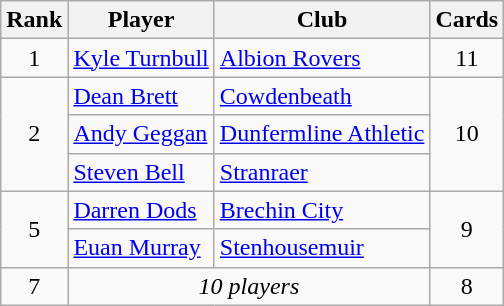<table class="wikitable" style="text-align:center">
<tr>
<th>Rank</th>
<th>Player</th>
<th>Club</th>
<th>Cards</th>
</tr>
<tr>
<td>1</td>
<td align="left"> <a href='#'>Kyle Turnbull</a></td>
<td align="left"><a href='#'>Albion Rovers</a></td>
<td>11</td>
</tr>
<tr>
<td rowspan="3">2</td>
<td align="left"> <a href='#'>Dean Brett</a></td>
<td align="left"><a href='#'>Cowdenbeath</a></td>
<td rowspan="3">10</td>
</tr>
<tr>
<td align="left"> <a href='#'>Andy Geggan</a></td>
<td align="left"><a href='#'>Dunfermline Athletic</a></td>
</tr>
<tr>
<td align="left"> <a href='#'>Steven Bell</a></td>
<td align="left"><a href='#'>Stranraer</a></td>
</tr>
<tr>
<td rowspan="2">5</td>
<td align="left"> <a href='#'>Darren Dods</a></td>
<td align="left"><a href='#'>Brechin City</a></td>
<td rowspan="2">9</td>
</tr>
<tr>
<td align="left"> <a href='#'>Euan Murray</a></td>
<td align="left"><a href='#'>Stenhousemuir</a></td>
</tr>
<tr>
<td>7</td>
<td colspan="2"><em>10 players</em></td>
<td>8</td>
</tr>
</table>
